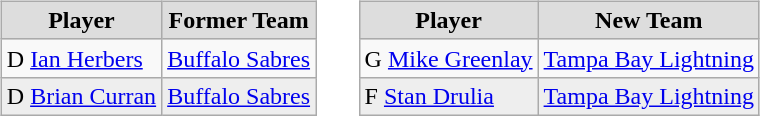<table cellspacing="10">
<tr>
<td valign="top"><br><table class="wikitable">
<tr style="text-align:center; background:#ddd;">
<td><strong>Player</strong></td>
<td><strong>Former Team</strong></td>
</tr>
<tr>
<td>D <a href='#'>Ian Herbers</a></td>
<td><a href='#'>Buffalo Sabres</a></td>
</tr>
<tr style="background:#eee;">
<td>D <a href='#'>Brian Curran</a></td>
<td><a href='#'>Buffalo Sabres</a></td>
</tr>
</table>
</td>
<td valign="top"><br><table class="wikitable">
<tr style="text-align:center; background:#ddd;">
<td><strong>Player</strong></td>
<td><strong>New Team</strong></td>
</tr>
<tr>
<td>G <a href='#'>Mike Greenlay</a></td>
<td><a href='#'>Tampa Bay Lightning</a></td>
</tr>
<tr style="background:#eee;">
<td>F <a href='#'>Stan Drulia</a></td>
<td><a href='#'>Tampa Bay Lightning</a></td>
</tr>
</table>
</td>
</tr>
</table>
